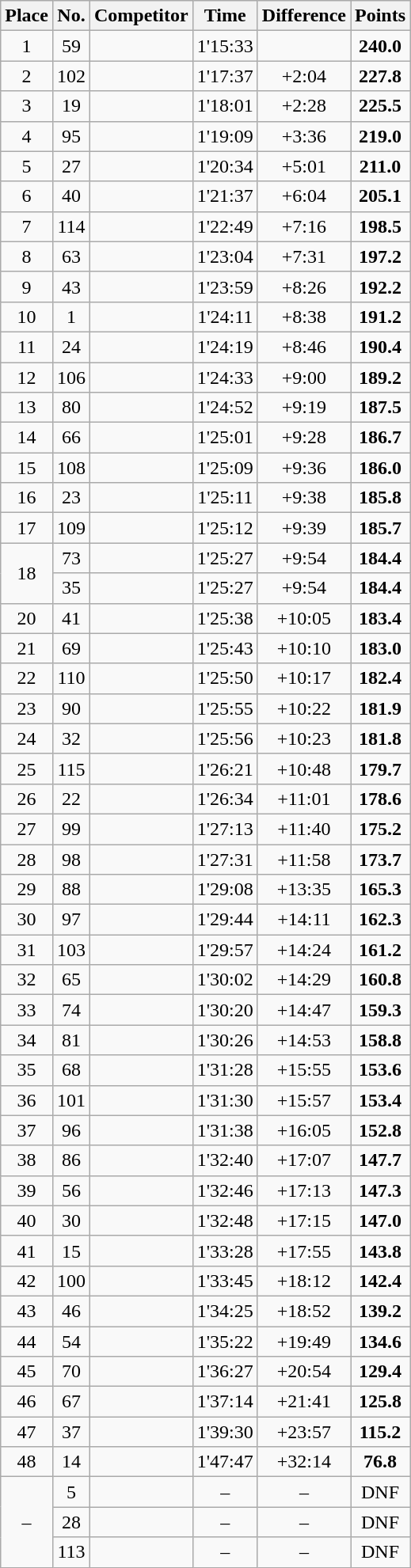<table class=wikitable style="text-align:center">
<tr>
<th>Place</th>
<th>No.</th>
<th>Competitor</th>
<th>Time</th>
<th>Difference</th>
<th>Points</th>
</tr>
<tr>
<td>1</td>
<td>59</td>
<td align=left></td>
<td>1'15:33</td>
<td></td>
<td><strong>240.0</strong></td>
</tr>
<tr>
<td>2</td>
<td>102</td>
<td align=left></td>
<td>1'17:37</td>
<td>+2:04</td>
<td><strong>227.8</strong></td>
</tr>
<tr>
<td>3</td>
<td>19</td>
<td align=left></td>
<td>1'18:01</td>
<td>+2:28</td>
<td><strong>225.5</strong></td>
</tr>
<tr>
<td>4</td>
<td>95</td>
<td align=left></td>
<td>1'19:09</td>
<td>+3:36</td>
<td><strong>219.0</strong></td>
</tr>
<tr>
<td>5</td>
<td>27</td>
<td align=left></td>
<td>1'20:34</td>
<td>+5:01</td>
<td><strong>211.0</strong></td>
</tr>
<tr>
<td>6</td>
<td>40</td>
<td align=left></td>
<td>1'21:37</td>
<td>+6:04</td>
<td><strong>205.1</strong></td>
</tr>
<tr>
<td>7</td>
<td>114</td>
<td align=left></td>
<td>1'22:49</td>
<td>+7:16</td>
<td><strong>198.5</strong></td>
</tr>
<tr>
<td>8</td>
<td>63</td>
<td align=left></td>
<td>1'23:04</td>
<td>+7:31</td>
<td><strong>197.2</strong></td>
</tr>
<tr>
<td>9</td>
<td>43</td>
<td align=left></td>
<td>1'23:59</td>
<td>+8:26</td>
<td><strong>192.2</strong></td>
</tr>
<tr>
<td>10</td>
<td>1</td>
<td align=left></td>
<td>1'24:11</td>
<td>+8:38</td>
<td><strong>191.2</strong></td>
</tr>
<tr>
<td>11</td>
<td>24</td>
<td align=left></td>
<td>1'24:19</td>
<td>+8:46</td>
<td><strong>190.4</strong></td>
</tr>
<tr>
<td>12</td>
<td>106</td>
<td align=left></td>
<td>1'24:33</td>
<td>+9:00</td>
<td><strong>189.2</strong></td>
</tr>
<tr>
<td>13</td>
<td>80</td>
<td align=left></td>
<td>1'24:52</td>
<td>+9:19</td>
<td><strong>187.5</strong></td>
</tr>
<tr>
<td>14</td>
<td>66</td>
<td align=left></td>
<td>1'25:01</td>
<td>+9:28</td>
<td><strong>186.7</strong></td>
</tr>
<tr>
<td>15</td>
<td>108</td>
<td align=left></td>
<td>1'25:09</td>
<td>+9:36</td>
<td><strong>186.0</strong></td>
</tr>
<tr>
<td>16</td>
<td>23</td>
<td align=left></td>
<td>1'25:11</td>
<td>+9:38</td>
<td><strong>185.8</strong></td>
</tr>
<tr>
<td>17</td>
<td>109</td>
<td align=left></td>
<td>1'25:12</td>
<td>+9:39</td>
<td><strong>185.7</strong></td>
</tr>
<tr>
<td rowspan=2>18</td>
<td>73</td>
<td align=left></td>
<td>1'25:27</td>
<td>+9:54</td>
<td><strong>184.4</strong></td>
</tr>
<tr>
<td>35</td>
<td align=left></td>
<td>1'25:27</td>
<td>+9:54</td>
<td><strong>184.4</strong></td>
</tr>
<tr>
<td>20</td>
<td>41</td>
<td align=left></td>
<td>1'25:38</td>
<td>+10:05</td>
<td><strong>183.4</strong></td>
</tr>
<tr>
<td>21</td>
<td>69</td>
<td align=left></td>
<td>1'25:43</td>
<td>+10:10</td>
<td><strong>183.0</strong></td>
</tr>
<tr>
<td>22</td>
<td>110</td>
<td align=left></td>
<td>1'25:50</td>
<td>+10:17</td>
<td><strong>182.4</strong></td>
</tr>
<tr>
<td>23</td>
<td>90</td>
<td align=left></td>
<td>1'25:55</td>
<td>+10:22</td>
<td><strong>181.9</strong></td>
</tr>
<tr>
<td>24</td>
<td>32</td>
<td align=left></td>
<td>1'25:56</td>
<td>+10:23</td>
<td><strong>181.8</strong></td>
</tr>
<tr>
<td>25</td>
<td>115</td>
<td align=left></td>
<td>1'26:21</td>
<td>+10:48</td>
<td><strong>179.7</strong></td>
</tr>
<tr>
<td>26</td>
<td>22</td>
<td align=left></td>
<td>1'26:34</td>
<td>+11:01</td>
<td><strong>178.6</strong></td>
</tr>
<tr>
<td>27</td>
<td>99</td>
<td align=left></td>
<td>1'27:13</td>
<td>+11:40</td>
<td><strong>175.2</strong></td>
</tr>
<tr>
<td>28</td>
<td>98</td>
<td align=left></td>
<td>1'27:31</td>
<td>+11:58</td>
<td><strong>173.7</strong></td>
</tr>
<tr>
<td>29</td>
<td>88</td>
<td align=left></td>
<td>1'29:08</td>
<td>+13:35</td>
<td><strong>165.3</strong></td>
</tr>
<tr>
<td>30</td>
<td>97</td>
<td align=left></td>
<td>1'29:44</td>
<td>+14:11</td>
<td><strong>162.3</strong></td>
</tr>
<tr>
<td>31</td>
<td>103</td>
<td align=left></td>
<td>1'29:57</td>
<td>+14:24</td>
<td><strong>161.2</strong></td>
</tr>
<tr>
<td>32</td>
<td>65</td>
<td align=left></td>
<td>1'30:02</td>
<td>+14:29</td>
<td><strong>160.8</strong></td>
</tr>
<tr>
<td>33</td>
<td>74</td>
<td align=left></td>
<td>1'30:20</td>
<td>+14:47</td>
<td><strong>159.3</strong></td>
</tr>
<tr>
<td>34</td>
<td>81</td>
<td align=left></td>
<td>1'30:26</td>
<td>+14:53</td>
<td><strong>158.8</strong></td>
</tr>
<tr>
<td>35</td>
<td>68</td>
<td align=left></td>
<td>1'31:28</td>
<td>+15:55</td>
<td><strong>153.6</strong></td>
</tr>
<tr>
<td>36</td>
<td>101</td>
<td align=left></td>
<td>1'31:30</td>
<td>+15:57</td>
<td><strong>153.4</strong></td>
</tr>
<tr>
<td>37</td>
<td>96</td>
<td align=left></td>
<td>1'31:38</td>
<td>+16:05</td>
<td><strong>152.8</strong></td>
</tr>
<tr>
<td>38</td>
<td>86</td>
<td align=left></td>
<td>1'32:40</td>
<td>+17:07</td>
<td><strong>147.7</strong></td>
</tr>
<tr>
<td>39</td>
<td>56</td>
<td align=left></td>
<td>1'32:46</td>
<td>+17:13</td>
<td><strong>147.3</strong></td>
</tr>
<tr>
<td>40</td>
<td>30</td>
<td align=left></td>
<td>1'32:48</td>
<td>+17:15</td>
<td><strong>147.0</strong></td>
</tr>
<tr>
<td>41</td>
<td>15</td>
<td align=left></td>
<td>1'33:28</td>
<td>+17:55</td>
<td><strong>143.8</strong></td>
</tr>
<tr>
<td>42</td>
<td>100</td>
<td align=left></td>
<td>1'33:45</td>
<td>+18:12</td>
<td><strong>142.4</strong></td>
</tr>
<tr>
<td>43</td>
<td>46</td>
<td align=left></td>
<td>1'34:25</td>
<td>+18:52</td>
<td><strong>139.2</strong></td>
</tr>
<tr>
<td>44</td>
<td>54</td>
<td align=left></td>
<td>1'35:22</td>
<td>+19:49</td>
<td><strong>134.6</strong></td>
</tr>
<tr>
<td>45</td>
<td>70</td>
<td align=left></td>
<td>1'36:27</td>
<td>+20:54</td>
<td><strong>129.4</strong></td>
</tr>
<tr>
<td>46</td>
<td>67</td>
<td align=left></td>
<td>1'37:14</td>
<td>+21:41</td>
<td><strong>125.8</strong></td>
</tr>
<tr>
<td>47</td>
<td>37</td>
<td align=left></td>
<td>1'39:30</td>
<td>+23:57</td>
<td><strong>115.2</strong></td>
</tr>
<tr>
<td>48</td>
<td>14</td>
<td align=left></td>
<td>1'47:47</td>
<td>+32:14</td>
<td><strong>76.8</strong></td>
</tr>
<tr>
<td rowspan=3>–</td>
<td>5</td>
<td align=left></td>
<td>–</td>
<td>–</td>
<td>DNF</td>
</tr>
<tr>
<td>28</td>
<td align=left></td>
<td>–</td>
<td>–</td>
<td>DNF</td>
</tr>
<tr>
<td>113</td>
<td align=left></td>
<td>–</td>
<td>–</td>
<td>DNF</td>
</tr>
</table>
